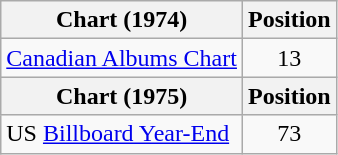<table class="wikitable" style="text-align:center;">
<tr>
<th>Chart (1974)</th>
<th>Position</th>
</tr>
<tr>
<td align="left"><a href='#'>Canadian Albums Chart</a></td>
<td>13</td>
</tr>
<tr>
<th>Chart (1975)</th>
<th>Position</th>
</tr>
<tr>
<td align="left">US <a href='#'>Billboard Year-End</a></td>
<td>73</td>
</tr>
</table>
